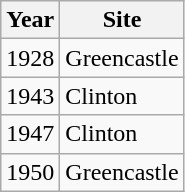<table class="wikitable">
<tr>
<th>Year</th>
<th>Site</th>
</tr>
<tr>
<td>1928</td>
<td>Greencastle</td>
</tr>
<tr>
<td>1943</td>
<td>Clinton</td>
</tr>
<tr>
<td>1947</td>
<td>Clinton</td>
</tr>
<tr>
<td>1950</td>
<td>Greencastle</td>
</tr>
</table>
